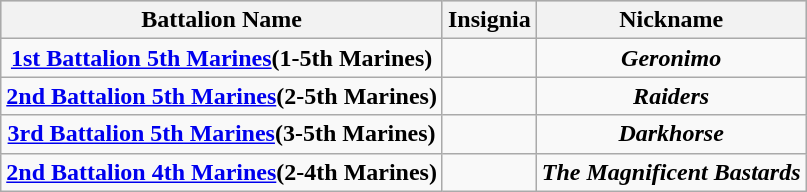<table class="wikitable sortable" style="text-align:center;">
<tr bgcolor="#CCCCCC">
<th><strong>Battalion Name</strong></th>
<th><strong>Insignia</strong></th>
<th><strong>Nickname</strong></th>
</tr>
<tr>
<td><strong><a href='#'>1st Battalion 5th Marines</a>(1-5th Marines)</strong></td>
<td></td>
<td><strong><em>Geronimo</em></strong></td>
</tr>
<tr>
<td><strong><a href='#'>2nd Battalion 5th Marines</a>(2-5th Marines)</strong></td>
<td></td>
<td><strong><em>Raiders</em></strong></td>
</tr>
<tr>
<td><strong><a href='#'>3rd Battalion 5th Marines</a>(3-5th Marines)</strong></td>
<td></td>
<td><strong><em>Darkhorse</em></strong></td>
</tr>
<tr>
<td><strong><a href='#'>2nd Battalion 4th Marines</a>(2-4th Marines)</strong></td>
<td></td>
<td><strong><em>The Magnificent Bastards</em></strong></td>
</tr>
</table>
